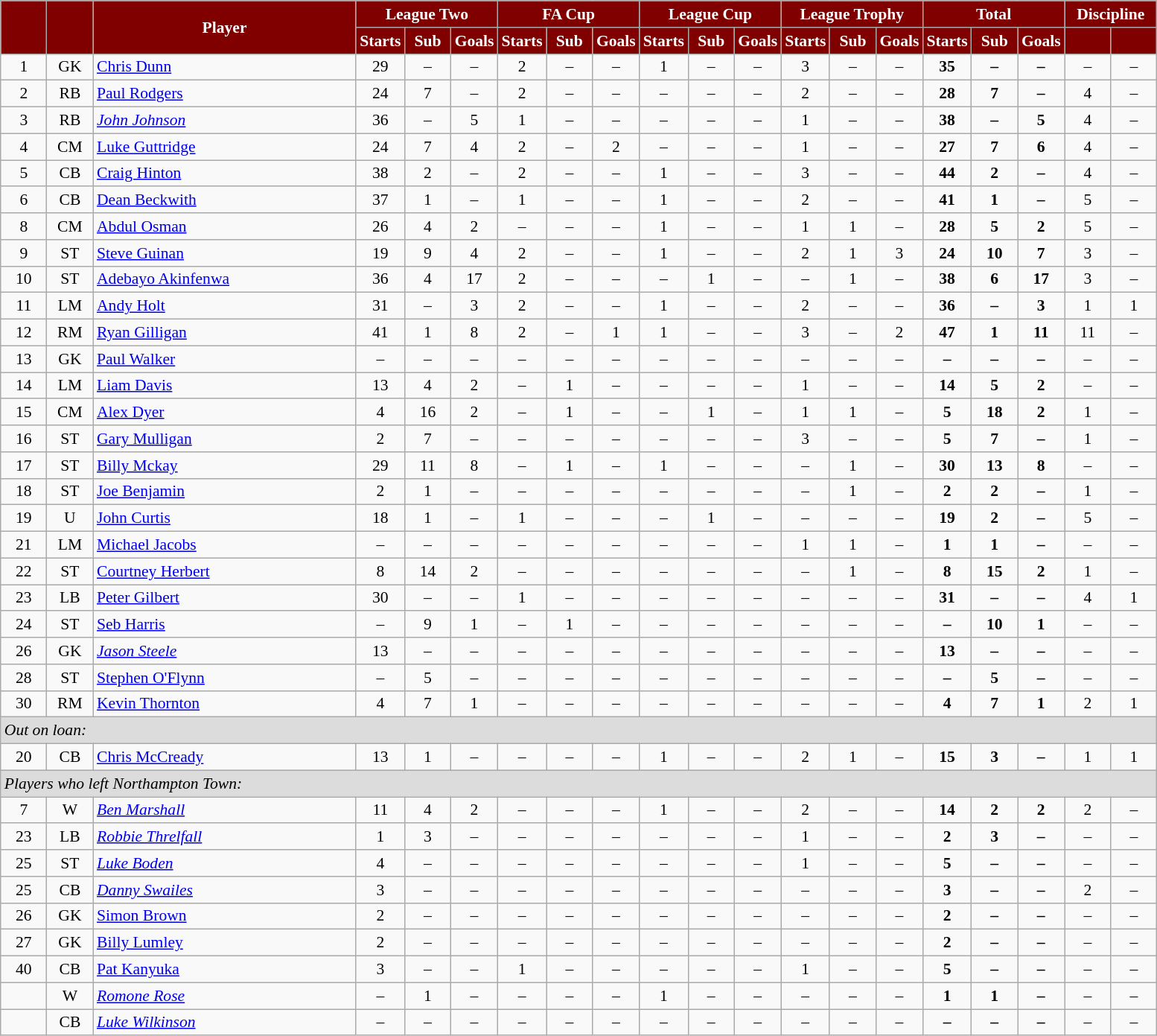<table class="wikitable"  style="text-align:center; font-size:90%; width:82%;">
<tr>
<th rowspan="2" style="background:maroon; color:white;  width: 4%"></th>
<th rowspan="2" style="background:maroon; color:white;  width: 4%"></th>
<th rowspan="2" style="background:maroon; color:white; ">Player</th>
<th colspan="3" style="background:maroon; color:white; ">League Two</th>
<th colspan="3" style="background:maroon; color:white; ">FA Cup</th>
<th colspan="3" style="background:maroon; color:white; ">League Cup</th>
<th colspan="3" style="background:maroon; color:white; ">League Trophy</th>
<th colspan="3" style="background:maroon; color:white; ">Total</th>
<th colspan="2" style="background:maroon; color:white; ">Discipline</th>
</tr>
<tr>
<th style="background:maroon; color:white;  width: 4%;">Starts</th>
<th style="background:maroon; color:white;  width: 4%;">Sub</th>
<th style="background:maroon; color:white;  width: 4%;">Goals</th>
<th style="background:maroon; color:white;  width: 4%;">Starts</th>
<th style="background:maroon; color:white;  width: 4%;">Sub</th>
<th style="background:maroon; color:white;  width: 4%;">Goals</th>
<th style="background:maroon; color:white;  width: 4%;">Starts</th>
<th style="background:maroon; color:white;  width: 4%;">Sub</th>
<th style="background:maroon; color:white;  width: 4%;">Goals</th>
<th style="background:maroon; color:white;  width: 4%;">Starts</th>
<th style="background:maroon; color:white;  width: 4%;">Sub</th>
<th style="background:maroon; color:white;  width: 4%;">Goals</th>
<th style="background:maroon; color:white;  width: 4%;">Starts</th>
<th style="background:maroon; color:white;  width: 4%;">Sub</th>
<th style="background:maroon; color:white;  width: 4%;">Goals</th>
<th style="background:maroon; color:white;  width: 4%;"></th>
<th style="background:maroon; color:white;  width: 4%;"></th>
</tr>
<tr>
<td>1</td>
<td>GK</td>
<td style="text-align:left;"><a href='#'>Chris Dunn</a></td>
<td>29</td>
<td>–</td>
<td>–</td>
<td>2</td>
<td>–</td>
<td>–</td>
<td>1</td>
<td>–</td>
<td>–</td>
<td>3</td>
<td>–</td>
<td>–</td>
<td><strong>35</strong></td>
<td><strong>–</strong></td>
<td><strong>–</strong></td>
<td>–</td>
<td>–</td>
</tr>
<tr>
<td>2</td>
<td>RB</td>
<td style="text-align:left;"><a href='#'>Paul Rodgers</a></td>
<td>24</td>
<td>7</td>
<td>–</td>
<td>2</td>
<td>–</td>
<td>–</td>
<td>–</td>
<td>–</td>
<td>–</td>
<td>2</td>
<td>–</td>
<td>–</td>
<td><strong>28</strong></td>
<td><strong>7</strong></td>
<td><strong>–</strong></td>
<td>4</td>
<td>–</td>
</tr>
<tr>
<td>3</td>
<td>RB</td>
<td style="text-align:left;"><em><a href='#'>John Johnson</a></em></td>
<td>36</td>
<td>–</td>
<td>5</td>
<td>1</td>
<td>–</td>
<td>–</td>
<td>–</td>
<td>–</td>
<td>–</td>
<td>1</td>
<td>–</td>
<td>–</td>
<td><strong>38</strong></td>
<td><strong>–</strong></td>
<td><strong>5</strong></td>
<td>4</td>
<td>–</td>
</tr>
<tr>
<td>4</td>
<td>CM</td>
<td style="text-align:left;"><a href='#'>Luke Guttridge</a></td>
<td>24</td>
<td>7</td>
<td>4</td>
<td>2</td>
<td>–</td>
<td>2</td>
<td>–</td>
<td>–</td>
<td>–</td>
<td>1</td>
<td>–</td>
<td>–</td>
<td><strong>27</strong></td>
<td><strong>7</strong></td>
<td><strong>6</strong></td>
<td>4</td>
<td>–</td>
</tr>
<tr>
<td>5</td>
<td>CB</td>
<td style="text-align:left;"><a href='#'>Craig Hinton</a></td>
<td>38</td>
<td>2</td>
<td>–</td>
<td>2</td>
<td>–</td>
<td>–</td>
<td>1</td>
<td>–</td>
<td>–</td>
<td>3</td>
<td>–</td>
<td>–</td>
<td><strong>44</strong></td>
<td><strong>2</strong></td>
<td><strong>–</strong></td>
<td>4</td>
<td>–</td>
</tr>
<tr>
<td>6</td>
<td>CB</td>
<td style="text-align:left;"><a href='#'>Dean Beckwith</a></td>
<td>37</td>
<td>1</td>
<td>–</td>
<td>1</td>
<td>–</td>
<td>–</td>
<td>1</td>
<td>–</td>
<td>–</td>
<td>2</td>
<td>–</td>
<td>–</td>
<td><strong>41</strong></td>
<td><strong>1</strong></td>
<td><strong>–</strong></td>
<td>5</td>
<td>–</td>
</tr>
<tr>
<td>8</td>
<td>CM</td>
<td style="text-align:left;"><a href='#'>Abdul Osman</a></td>
<td>26</td>
<td>4</td>
<td>2</td>
<td>–</td>
<td>–</td>
<td>–</td>
<td>1</td>
<td>–</td>
<td>–</td>
<td>1</td>
<td>1</td>
<td>–</td>
<td><strong>28</strong></td>
<td><strong>5</strong></td>
<td><strong>2</strong></td>
<td>5</td>
<td>–</td>
</tr>
<tr>
<td>9</td>
<td>ST</td>
<td style="text-align:left;"><a href='#'>Steve Guinan</a></td>
<td>19</td>
<td>9</td>
<td>4</td>
<td>2</td>
<td>–</td>
<td>–</td>
<td>1</td>
<td>–</td>
<td>–</td>
<td>2</td>
<td>1</td>
<td>3</td>
<td><strong>24</strong></td>
<td><strong>10</strong></td>
<td><strong>7</strong></td>
<td>3</td>
<td>–</td>
</tr>
<tr>
<td>10</td>
<td>ST</td>
<td style="text-align:left;"><a href='#'>Adebayo Akinfenwa</a></td>
<td>36</td>
<td>4</td>
<td>17</td>
<td>2</td>
<td>–</td>
<td>–</td>
<td>–</td>
<td>1</td>
<td>–</td>
<td>–</td>
<td>1</td>
<td>–</td>
<td><strong>38</strong></td>
<td><strong>6</strong></td>
<td><strong>17</strong></td>
<td>3</td>
<td>–</td>
</tr>
<tr>
<td>11</td>
<td>LM</td>
<td style="text-align:left;"><a href='#'>Andy Holt</a></td>
<td>31</td>
<td>–</td>
<td>3</td>
<td>2</td>
<td>–</td>
<td>–</td>
<td>1</td>
<td>–</td>
<td>–</td>
<td>2</td>
<td>–</td>
<td>–</td>
<td><strong>36</strong></td>
<td><strong>–</strong></td>
<td><strong>3</strong></td>
<td>1</td>
<td>1</td>
</tr>
<tr>
<td>12</td>
<td>RM</td>
<td style="text-align:left;"><a href='#'>Ryan Gilligan</a></td>
<td>41</td>
<td>1</td>
<td>8</td>
<td>2</td>
<td>–</td>
<td>1</td>
<td>1</td>
<td>–</td>
<td>–</td>
<td>3</td>
<td>–</td>
<td>2</td>
<td><strong>47</strong></td>
<td><strong>1</strong></td>
<td><strong>11</strong></td>
<td>11</td>
<td>–</td>
</tr>
<tr>
<td>13</td>
<td>GK</td>
<td style="text-align:left;"><a href='#'>Paul Walker</a></td>
<td>–</td>
<td>–</td>
<td>–</td>
<td>–</td>
<td>–</td>
<td>–</td>
<td>–</td>
<td>–</td>
<td>–</td>
<td>–</td>
<td>–</td>
<td>–</td>
<td><strong>–</strong></td>
<td><strong>–</strong></td>
<td><strong>–</strong></td>
<td>–</td>
<td>–</td>
</tr>
<tr>
<td>14</td>
<td>LM</td>
<td style="text-align:left;"><a href='#'>Liam Davis</a></td>
<td>13</td>
<td>4</td>
<td>2</td>
<td>–</td>
<td>1</td>
<td>–</td>
<td>–</td>
<td>–</td>
<td>–</td>
<td>1</td>
<td>–</td>
<td>–</td>
<td><strong>14</strong></td>
<td><strong>5</strong></td>
<td><strong>2</strong></td>
<td>–</td>
<td>–</td>
</tr>
<tr>
<td>15</td>
<td>CM</td>
<td style="text-align:left;"><a href='#'>Alex Dyer</a></td>
<td>4</td>
<td>16</td>
<td>2</td>
<td>–</td>
<td>1</td>
<td>–</td>
<td>–</td>
<td>1</td>
<td>–</td>
<td>1</td>
<td>1</td>
<td>–</td>
<td><strong>5</strong></td>
<td><strong>18</strong></td>
<td><strong>2</strong></td>
<td>1</td>
<td>–</td>
</tr>
<tr>
<td>16</td>
<td>ST</td>
<td style="text-align:left;"><a href='#'>Gary Mulligan</a></td>
<td>2</td>
<td>7</td>
<td>–</td>
<td>–</td>
<td>–</td>
<td>–</td>
<td>–</td>
<td>–</td>
<td>–</td>
<td>3</td>
<td>–</td>
<td>–</td>
<td><strong>5</strong></td>
<td><strong>7</strong></td>
<td><strong>–</strong></td>
<td>1</td>
<td>–</td>
</tr>
<tr>
<td>17</td>
<td>ST</td>
<td style="text-align:left;"><a href='#'>Billy Mckay</a></td>
<td>29</td>
<td>11</td>
<td>8</td>
<td>–</td>
<td>1</td>
<td>–</td>
<td>1</td>
<td>–</td>
<td>–</td>
<td>–</td>
<td>1</td>
<td>–</td>
<td><strong>30</strong></td>
<td><strong>13</strong></td>
<td><strong>8</strong></td>
<td>–</td>
<td>–</td>
</tr>
<tr>
<td>18</td>
<td>ST</td>
<td style="text-align:left;"><a href='#'>Joe Benjamin</a></td>
<td>2</td>
<td>1</td>
<td>–</td>
<td>–</td>
<td>–</td>
<td>–</td>
<td>–</td>
<td>–</td>
<td>–</td>
<td>–</td>
<td>1</td>
<td>–</td>
<td><strong>2</strong></td>
<td><strong>2</strong></td>
<td><strong>–</strong></td>
<td>1</td>
<td>–</td>
</tr>
<tr>
<td>19</td>
<td>U</td>
<td style="text-align:left;"><a href='#'>John Curtis</a></td>
<td>18</td>
<td>1</td>
<td>–</td>
<td>1</td>
<td>–</td>
<td>–</td>
<td>–</td>
<td>1</td>
<td>–</td>
<td>–</td>
<td>–</td>
<td>–</td>
<td><strong>19</strong></td>
<td><strong>2</strong></td>
<td><strong>–</strong></td>
<td>5</td>
<td>–</td>
</tr>
<tr>
<td>21</td>
<td>LM</td>
<td style="text-align:left;"><a href='#'>Michael Jacobs</a></td>
<td>–</td>
<td>–</td>
<td>–</td>
<td>–</td>
<td>–</td>
<td>–</td>
<td>–</td>
<td>–</td>
<td>–</td>
<td>1</td>
<td>1</td>
<td>–</td>
<td><strong>1</strong></td>
<td><strong>1</strong></td>
<td><strong>–</strong></td>
<td>–</td>
<td>–</td>
</tr>
<tr>
<td>22</td>
<td>ST</td>
<td style="text-align:left;"><a href='#'>Courtney Herbert</a></td>
<td>8</td>
<td>14</td>
<td>2</td>
<td>–</td>
<td>–</td>
<td>–</td>
<td>–</td>
<td>–</td>
<td>–</td>
<td>–</td>
<td>1</td>
<td>–</td>
<td><strong>8</strong></td>
<td><strong>15</strong></td>
<td><strong>2</strong></td>
<td>1</td>
<td>–</td>
</tr>
<tr>
<td>23</td>
<td>LB</td>
<td style="text-align:left;"><a href='#'>Peter Gilbert</a></td>
<td>30</td>
<td>–</td>
<td>–</td>
<td>1</td>
<td>–</td>
<td>–</td>
<td>–</td>
<td>–</td>
<td>–</td>
<td>–</td>
<td>–</td>
<td>–</td>
<td><strong>31</strong></td>
<td><strong>–</strong></td>
<td><strong>–</strong></td>
<td>4</td>
<td>1</td>
</tr>
<tr>
<td>24</td>
<td>ST</td>
<td style="text-align:left;"><a href='#'>Seb Harris</a></td>
<td>–</td>
<td>9</td>
<td>1</td>
<td>–</td>
<td>1</td>
<td>–</td>
<td>–</td>
<td>–</td>
<td>–</td>
<td>–</td>
<td>–</td>
<td>–</td>
<td><strong>–</strong></td>
<td><strong>10</strong></td>
<td><strong>1</strong></td>
<td>–</td>
<td>–</td>
</tr>
<tr>
<td>26</td>
<td>GK</td>
<td style="text-align:left;"><em><a href='#'>Jason Steele</a></em></td>
<td>13</td>
<td>–</td>
<td>–</td>
<td>–</td>
<td>–</td>
<td>–</td>
<td>–</td>
<td>–</td>
<td>–</td>
<td>–</td>
<td>–</td>
<td>–</td>
<td><strong>13</strong></td>
<td><strong>–</strong></td>
<td><strong>–</strong></td>
<td>–</td>
<td>–</td>
</tr>
<tr>
<td>28</td>
<td>ST</td>
<td style="text-align:left;"><a href='#'>Stephen O'Flynn</a></td>
<td>–</td>
<td>5</td>
<td>–</td>
<td>–</td>
<td>–</td>
<td>–</td>
<td>–</td>
<td>–</td>
<td>–</td>
<td>–</td>
<td>–</td>
<td>–</td>
<td><strong>–</strong></td>
<td><strong>5</strong></td>
<td><strong>–</strong></td>
<td>–</td>
<td>–</td>
</tr>
<tr>
<td>30</td>
<td>RM</td>
<td style="text-align:left;"><a href='#'>Kevin Thornton</a></td>
<td>4</td>
<td>7</td>
<td>1</td>
<td>–</td>
<td>–</td>
<td>–</td>
<td>–</td>
<td>–</td>
<td>–</td>
<td>–</td>
<td>–</td>
<td>–</td>
<td><strong>4</strong></td>
<td><strong>7</strong></td>
<td><strong>1</strong></td>
<td>2</td>
<td>1</td>
</tr>
<tr>
<td colspan="20" style="background:#dcdcdc; text-align:left;"><em>Out on loan:</em></td>
</tr>
<tr>
<td>20</td>
<td>CB</td>
<td style="text-align:left;"><a href='#'>Chris McCready</a></td>
<td>13</td>
<td>1</td>
<td>–</td>
<td>–</td>
<td>–</td>
<td>–</td>
<td>1</td>
<td>–</td>
<td>–</td>
<td>2</td>
<td>1</td>
<td>–</td>
<td><strong>15</strong></td>
<td><strong>3</strong></td>
<td><strong>–</strong></td>
<td>1</td>
<td>1</td>
</tr>
<tr>
<td colspan="20" style="background:#dcdcdc; text-align:left;"><em>Players who left Northampton Town:</em></td>
</tr>
<tr>
<td>7</td>
<td>W</td>
<td style="text-align:left;"><em><a href='#'>Ben Marshall</a></em></td>
<td>11</td>
<td>4</td>
<td>2</td>
<td>–</td>
<td>–</td>
<td>–</td>
<td>1</td>
<td>–</td>
<td>–</td>
<td>2</td>
<td>–</td>
<td>–</td>
<td><strong>14</strong></td>
<td><strong>2</strong></td>
<td><strong>2</strong></td>
<td>2</td>
<td>–</td>
</tr>
<tr>
<td>23</td>
<td>LB</td>
<td style="text-align:left;"><em><a href='#'>Robbie Threlfall</a></em></td>
<td>1</td>
<td>3</td>
<td>–</td>
<td>–</td>
<td>–</td>
<td>–</td>
<td>–</td>
<td>–</td>
<td>–</td>
<td>1</td>
<td>–</td>
<td>–</td>
<td><strong>2</strong></td>
<td><strong>3</strong></td>
<td><strong>–</strong></td>
<td>–</td>
<td>–</td>
</tr>
<tr>
<td>25</td>
<td>ST</td>
<td style="text-align:left;"><em><a href='#'>Luke Boden</a></em></td>
<td>4</td>
<td>–</td>
<td>–</td>
<td>–</td>
<td>–</td>
<td>–</td>
<td>–</td>
<td>–</td>
<td>–</td>
<td>1</td>
<td>–</td>
<td>–</td>
<td><strong>5</strong></td>
<td><strong>–</strong></td>
<td><strong>–</strong></td>
<td>–</td>
<td>–</td>
</tr>
<tr>
<td>25</td>
<td>CB</td>
<td style="text-align:left;"><em><a href='#'>Danny Swailes</a></em></td>
<td>3</td>
<td>–</td>
<td>–</td>
<td>–</td>
<td>–</td>
<td>–</td>
<td>–</td>
<td>–</td>
<td>–</td>
<td>–</td>
<td>–</td>
<td>–</td>
<td><strong>3</strong></td>
<td><strong>–</strong></td>
<td><strong>–</strong></td>
<td>2</td>
<td>–</td>
</tr>
<tr>
<td>26</td>
<td>GK</td>
<td style="text-align:left;"><a href='#'>Simon Brown</a></td>
<td>2</td>
<td>–</td>
<td>–</td>
<td>–</td>
<td>–</td>
<td>–</td>
<td>–</td>
<td>–</td>
<td>–</td>
<td>–</td>
<td>–</td>
<td>–</td>
<td><strong>2</strong></td>
<td><strong>–</strong></td>
<td><strong>–</strong></td>
<td>–</td>
<td>–</td>
</tr>
<tr>
<td>27</td>
<td>GK</td>
<td style="text-align:left;"><a href='#'>Billy Lumley</a></td>
<td>2</td>
<td>–</td>
<td>–</td>
<td>–</td>
<td>–</td>
<td>–</td>
<td>–</td>
<td>–</td>
<td>–</td>
<td>–</td>
<td>–</td>
<td>–</td>
<td><strong>2</strong></td>
<td><strong>–</strong></td>
<td><strong>–</strong></td>
<td>–</td>
<td>–</td>
</tr>
<tr>
<td>40</td>
<td>CB</td>
<td style="text-align:left;"><a href='#'>Pat Kanyuka</a></td>
<td>3</td>
<td>–</td>
<td>–</td>
<td>1</td>
<td>–</td>
<td>–</td>
<td>–</td>
<td>–</td>
<td>–</td>
<td>1</td>
<td>–</td>
<td>–</td>
<td><strong>5</strong></td>
<td><strong>–</strong></td>
<td><strong>–</strong></td>
<td>–</td>
<td>–</td>
</tr>
<tr>
<td></td>
<td>W</td>
<td style="text-align:left;"><em><a href='#'>Romone Rose</a></em></td>
<td>–</td>
<td>1</td>
<td>–</td>
<td>–</td>
<td>–</td>
<td>–</td>
<td>1</td>
<td>–</td>
<td>–</td>
<td>–</td>
<td>–</td>
<td>–</td>
<td><strong>1</strong></td>
<td><strong>1</strong></td>
<td><strong>–</strong></td>
<td>–</td>
<td>–</td>
</tr>
<tr>
<td></td>
<td>CB</td>
<td style="text-align:left;"><em><a href='#'>Luke Wilkinson</a></em></td>
<td>–</td>
<td>–</td>
<td>–</td>
<td>–</td>
<td>–</td>
<td>–</td>
<td>–</td>
<td>–</td>
<td>–</td>
<td>–</td>
<td>–</td>
<td>–</td>
<td><strong>–</strong></td>
<td><strong>–</strong></td>
<td><strong>–</strong></td>
<td>–</td>
<td>–</td>
</tr>
</table>
